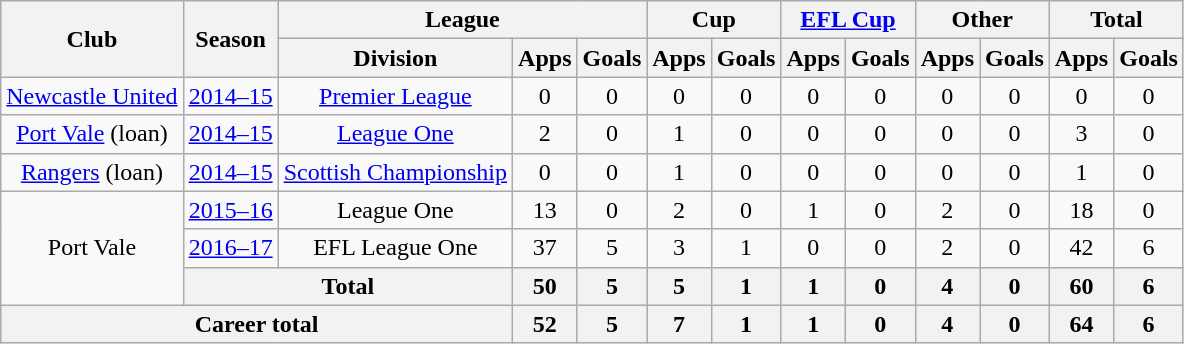<table class="wikitable" style="text-align: center;">
<tr>
<th rowspan=2>Club</th>
<th rowspan=2>Season</th>
<th colspan=3>League</th>
<th colspan=2>Cup</th>
<th colspan=2><a href='#'>EFL Cup</a></th>
<th colspan=2>Other</th>
<th colspan=2>Total</th>
</tr>
<tr>
<th>Division</th>
<th>Apps</th>
<th>Goals</th>
<th>Apps</th>
<th>Goals</th>
<th>Apps</th>
<th>Goals</th>
<th>Apps</th>
<th>Goals</th>
<th>Apps</th>
<th>Goals</th>
</tr>
<tr>
<td><a href='#'>Newcastle United</a></td>
<td><a href='#'>2014–15</a></td>
<td><a href='#'>Premier League</a></td>
<td>0</td>
<td>0</td>
<td>0</td>
<td>0</td>
<td>0</td>
<td>0</td>
<td>0</td>
<td>0</td>
<td>0</td>
<td>0</td>
</tr>
<tr>
<td><a href='#'>Port Vale</a> (loan)</td>
<td><a href='#'>2014–15</a></td>
<td><a href='#'>League One</a></td>
<td>2</td>
<td>0</td>
<td>1</td>
<td>0</td>
<td>0</td>
<td>0</td>
<td>0</td>
<td>0</td>
<td>3</td>
<td>0</td>
</tr>
<tr>
<td><a href='#'>Rangers</a> (loan)</td>
<td><a href='#'>2014–15</a></td>
<td><a href='#'>Scottish Championship</a></td>
<td>0</td>
<td>0</td>
<td>1</td>
<td>0</td>
<td>0</td>
<td>0</td>
<td>0</td>
<td>0</td>
<td>1</td>
<td>0</td>
</tr>
<tr>
<td rowspan=3>Port Vale</td>
<td><a href='#'>2015–16</a></td>
<td>League One</td>
<td>13</td>
<td>0</td>
<td>2</td>
<td>0</td>
<td>1</td>
<td>0</td>
<td>2</td>
<td>0</td>
<td>18</td>
<td>0</td>
</tr>
<tr>
<td><a href='#'>2016–17</a></td>
<td>EFL League One</td>
<td>37</td>
<td>5</td>
<td>3</td>
<td>1</td>
<td>0</td>
<td>0</td>
<td>2</td>
<td>0</td>
<td>42</td>
<td>6</td>
</tr>
<tr>
<th colspan=2>Total</th>
<th>50</th>
<th>5</th>
<th>5</th>
<th>1</th>
<th>1</th>
<th>0</th>
<th>4</th>
<th>0</th>
<th>60</th>
<th>6</th>
</tr>
<tr>
<th colspan=3>Career total</th>
<th>52</th>
<th>5</th>
<th>7</th>
<th>1</th>
<th>1</th>
<th>0</th>
<th>4</th>
<th>0</th>
<th>64</th>
<th>6</th>
</tr>
</table>
